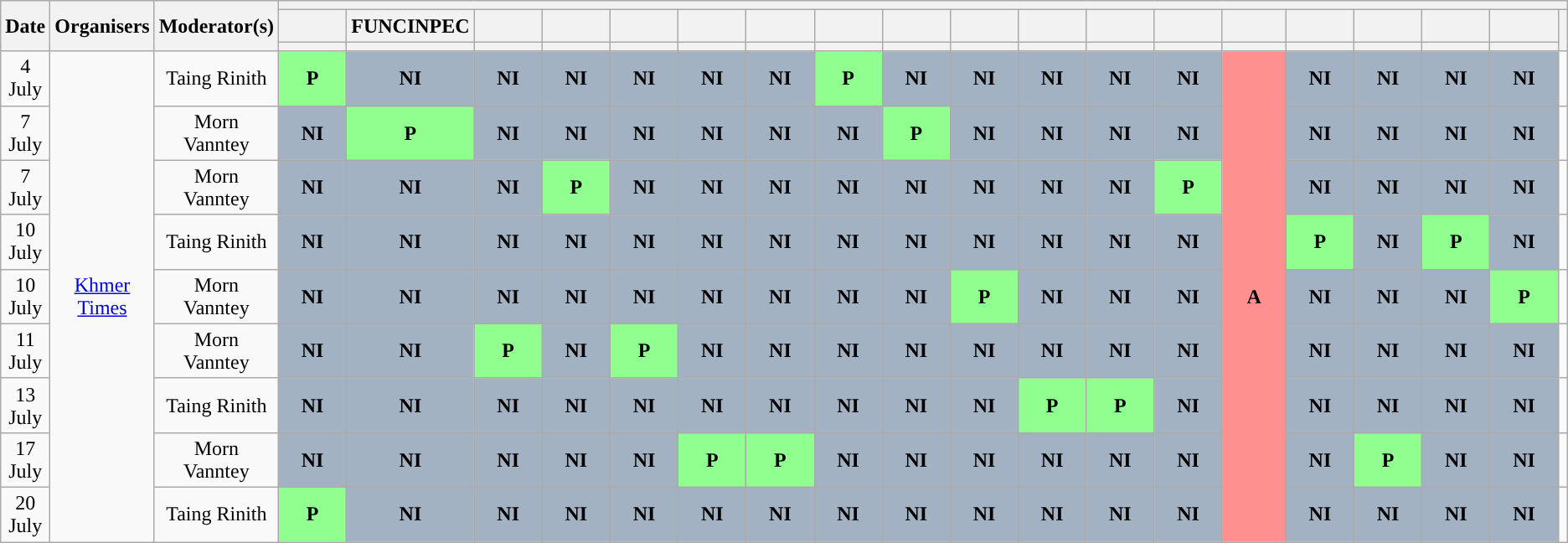<table class="wikitable" style="text-align:center;">
<tr>
<th rowspan="3">Date</th>
<th rowspan="3">Organisers</th>
<th rowspan="3">Moderator(s)</th>
<th colspan="19">          </th>
</tr>
<tr>
<th scope="col" style="width:5em;"></th>
<th scope="col" style="width:5em;">FUNCINPEC</th>
<th scope="col" style="width:5em;"></th>
<th scope="col" style="width:5em;"></th>
<th scope="col" style="width:5em;"></th>
<th scope="col" style="width:5em;"></th>
<th scope="col" style="width:5em;"></th>
<th scope="col" style="width:5em;"></th>
<th scope="col" style="width:5em;"></th>
<th scope="col" style="width:5em;"></th>
<th scope="col" style="width:5em;"></th>
<th scope="col" style="width:5em;"></th>
<th scope="col" style="width:5em;"></th>
<th scope="col" style="width:5em;"></th>
<th scope="col" style="width:5em;"></th>
<th scope="col" style="width:5em;"></th>
<th scope="col" style="width:5em;"></th>
<th scope="col" style="width:5em;"></th>
<th rowspan="2"></th>
</tr>
<tr>
<th style="background:"></th>
<th style="background:"></th>
<th style="background:"></th>
<th style="background:"></th>
<th style="background:"></th>
<th style="background:"></th>
<th style="background:"></th>
<th style="background:"></th>
<th style="background:"></th>
<th style="background:"></th>
<th style="background:"></th>
<th style="background:"></th>
<th style="background:"></th>
<th style="background:"></th>
<th style="background:"></th>
<th style="background:"></th>
<th style="background:"></th>
<th style="background:"></th>
</tr>
<tr>
<td>4 July</td>
<td rowspan="9"><a href='#'>Khmer Times</a></td>
<td>Taing Rinith</td>
<td style="background:#90FF90;"><strong>P</strong></td>
<td style="background:#A2B2C2;"><strong>NI</strong></td>
<td style="background:#A2B2C2;"><strong>NI</strong></td>
<td style="background:#A2B2C2;"><strong>NI</strong></td>
<td style="background:#A2B2C2;"><strong>NI</strong></td>
<td style="background:#A2B2C2;"><strong>NI</strong></td>
<td style="background:#A2B2C2;"><strong>NI</strong></td>
<td style="background:#90FF90;"><strong>P</strong></td>
<td style="background:#A2B2C2;"><strong>NI</strong></td>
<td style="background:#A2B2C2;"><strong>NI</strong></td>
<td style="background:#A2B2C2;"><strong>NI</strong></td>
<td style="background:#A2B2C2;"><strong>NI</strong></td>
<td style="background:#A2B2C2;"><strong>NI</strong></td>
<td rowspan="9" style="background:#FF9090;"><strong>A</strong></td>
<td style="background:#A2B2C2;"><strong>NI</strong></td>
<td style="background:#A2B2C2;"><strong>NI</strong></td>
<td style="background:#A2B2C2;"><strong>NI</strong></td>
<td style="background:#A2B2C2;"><strong>NI</strong></td>
<td></td>
</tr>
<tr>
<td>7 July</td>
<td>Morn Vanntey</td>
<td style="background:#A2B2C2;"><strong>NI</strong></td>
<td style="background:#90FF90;"><strong>P</strong></td>
<td style="background:#A2B2C2;"><strong>NI</strong></td>
<td style="background:#A2B2C2;"><strong>NI</strong></td>
<td style="background:#A2B2C2;"><strong>NI</strong></td>
<td style="background:#A2B2C2;"><strong>NI</strong></td>
<td style="background:#A2B2C2;"><strong>NI</strong></td>
<td style="background:#A2B2C2;"><strong>NI</strong></td>
<td style="background:#90FF90;"><strong>P</strong></td>
<td style="background:#A2B2C2;"><strong>NI</strong></td>
<td style="background:#A2B2C2;"><strong>NI</strong></td>
<td style="background:#A2B2C2;"><strong>NI</strong></td>
<td style="background:#A2B2C2;"><strong>NI</strong></td>
<td style="background:#A2B2C2;"><strong>NI</strong></td>
<td style="background:#A2B2C2;"><strong>NI</strong></td>
<td style="background:#A2B2C2;"><strong>NI</strong></td>
<td style="background:#A2B2C2;"><strong>NI</strong></td>
<td></td>
</tr>
<tr>
<td>7 July</td>
<td>Morn Vanntey</td>
<td style="background:#A2B2C2;"><strong>NI</strong></td>
<td style="background:#A2B2C2;"><strong>NI</strong></td>
<td style="background:#A2B2C2;"><strong>NI</strong></td>
<td style="background:#90FF90;"><strong>P</strong></td>
<td style="background:#A2B2C2;"><strong>NI</strong></td>
<td style="background:#A2B2C2;"><strong>NI</strong></td>
<td style="background:#A2B2C2;"><strong>NI</strong></td>
<td style="background:#A2B2C2;"><strong>NI</strong></td>
<td style="background:#A2B2C2;"><strong>NI</strong></td>
<td style="background:#A2B2C2;"><strong>NI</strong></td>
<td style="background:#A2B2C2;"><strong>NI</strong></td>
<td style="background:#A2B2C2;"><strong>NI</strong></td>
<td style="background:#90FF90;"><strong>P</strong></td>
<td style="background:#A2B2C2;"><strong>NI</strong></td>
<td style="background:#A2B2C2;"><strong>NI</strong></td>
<td style="background:#A2B2C2;"><strong>NI</strong></td>
<td style="background:#A2B2C2;"><strong>NI</strong></td>
<td></td>
</tr>
<tr>
<td>10 July</td>
<td>Taing Rinith</td>
<td style="background:#A2B2C2;"><strong>NI</strong></td>
<td style="background:#A2B2C2;"><strong>NI</strong></td>
<td style="background:#A2B2C2;"><strong>NI</strong></td>
<td style="background:#A2B2C2;"><strong>NI</strong></td>
<td style="background:#A2B2C2;"><strong>NI</strong></td>
<td style="background:#A2B2C2;"><strong>NI</strong></td>
<td style="background:#A2B2C2;"><strong>NI</strong></td>
<td style="background:#A2B2C2;"><strong>NI</strong></td>
<td style="background:#A2B2C2;"><strong>NI</strong></td>
<td style="background:#A2B2C2;"><strong>NI</strong></td>
<td style="background:#A2B2C2;"><strong>NI</strong></td>
<td style="background:#A2B2C2;"><strong>NI</strong></td>
<td style="background:#A2B2C2;"><strong>NI</strong></td>
<td style="background:#90FF90;"><strong>P</strong></td>
<td style="background:#A2B2C2;"><strong>NI</strong></td>
<td style="background:#90FF90;"><strong>P</strong></td>
<td style="background:#A2B2C2;"><strong>NI</strong></td>
<td></td>
</tr>
<tr>
<td>10 July</td>
<td>Morn Vanntey</td>
<td style="background:#A2B2C2;"><strong>NI</strong></td>
<td style="background:#A2B2C2;"><strong>NI</strong></td>
<td style="background:#A2B2C2;"><strong>NI</strong></td>
<td style="background:#A2B2C2;"><strong>NI</strong></td>
<td style="background:#A2B2C2;"><strong>NI</strong></td>
<td style="background:#A2B2C2;"><strong>NI</strong></td>
<td style="background:#A2B2C2;"><strong>NI</strong></td>
<td style="background:#A2B2C2;"><strong>NI</strong></td>
<td style="background:#A2B2C2;"><strong>NI</strong></td>
<td style="background:#90FF90;"><strong>P</strong></td>
<td style="background:#A2B2C2;"><strong>NI</strong></td>
<td style="background:#A2B2C2;"><strong>NI</strong></td>
<td style="background:#A2B2C2;"><strong>NI</strong></td>
<td style="background:#A2B2C2;"><strong>NI</strong></td>
<td style="background:#A2B2C2;"><strong>NI</strong></td>
<td style="background:#A2B2C2;"><strong>NI</strong></td>
<td style="background:#90FF90;"><strong>P</strong></td>
<td></td>
</tr>
<tr>
<td>11 July</td>
<td>Morn Vanntey</td>
<td style="background:#A2B2C2;"><strong>NI</strong></td>
<td style="background:#A2B2C2;"><strong>NI</strong></td>
<td style="background:#90FF90;"><strong>P</strong></td>
<td style="background:#A2B2C2;"><strong>NI</strong></td>
<td style="background:#90FF90;"><strong>P</strong></td>
<td style="background:#A2B2C2;"><strong>NI</strong></td>
<td style="background:#A2B2C2;"><strong>NI</strong></td>
<td style="background:#A2B2C2;"><strong>NI</strong></td>
<td style="background:#A2B2C2;"><strong>NI</strong></td>
<td style="background:#A2B2C2;"><strong>NI</strong></td>
<td style="background:#A2B2C2;"><strong>NI</strong></td>
<td style="background:#A2B2C2;"><strong>NI</strong></td>
<td style="background:#A2B2C2;"><strong>NI</strong></td>
<td style="background:#A2B2C2;"><strong>NI</strong></td>
<td style="background:#A2B2C2;"><strong>NI</strong></td>
<td style="background:#A2B2C2;"><strong>NI</strong></td>
<td style="background:#A2B2C2;"><strong>NI</strong></td>
<td></td>
</tr>
<tr>
<td>13 July</td>
<td>Taing Rinith</td>
<td style="background:#A2B2C2;"><strong>NI</strong></td>
<td style="background:#A2B2C2;"><strong>NI</strong></td>
<td style="background:#A2B2C2;"><strong>NI</strong></td>
<td style="background:#A2B2C2;"><strong>NI</strong></td>
<td style="background:#A2B2C2;"><strong>NI</strong></td>
<td style="background:#A2B2C2;"><strong>NI</strong></td>
<td style="background:#A2B2C2;"><strong>NI</strong></td>
<td style="background:#A2B2C2;"><strong>NI</strong></td>
<td style="background:#A2B2C2;"><strong>NI</strong></td>
<td style="background:#A2B2C2;"><strong>NI</strong></td>
<td style="background:#90FF90;"><strong>P</strong></td>
<td style="background:#90FF90;"><strong>P</strong></td>
<td style="background:#A2B2C2;"><strong>NI</strong></td>
<td style="background:#A2B2C2;"><strong>NI</strong></td>
<td style="background:#A2B2C2;"><strong>NI</strong></td>
<td style="background:#A2B2C2;"><strong>NI</strong></td>
<td style="background:#A2B2C2;"><strong>NI</strong></td>
<td></td>
</tr>
<tr>
<td>17 July</td>
<td>Morn Vanntey</td>
<td style="background:#A2B2C2;"><strong>NI</strong></td>
<td style="background:#A2B2C2;"><strong>NI</strong></td>
<td style="background:#A2B2C2;"><strong>NI</strong></td>
<td style="background:#A2B2C2;"><strong>NI</strong></td>
<td style="background:#A2B2C2;"><strong>NI</strong></td>
<td style="background:#90FF90;"><strong>P</strong></td>
<td style="background:#90FF90;"><strong>P</strong></td>
<td style="background:#A2B2C2;"><strong>NI</strong></td>
<td style="background:#A2B2C2;"><strong>NI</strong></td>
<td style="background:#A2B2C2;"><strong>NI</strong></td>
<td style="background:#A2B2C2;"><strong>NI</strong></td>
<td style="background:#A2B2C2;"><strong>NI</strong></td>
<td style="background:#A2B2C2;"><strong>NI</strong></td>
<td style="background:#A2B2C2;"><strong>NI</strong></td>
<td style="background:#90FF90;"><strong>P</strong></td>
<td style="background:#A2B2C2;"><strong>NI</strong></td>
<td style="background:#A2B2C2;"><strong>NI</strong></td>
<td></td>
</tr>
<tr>
<td>20 July</td>
<td>Taing Rinith</td>
<td style="background:#90FF90;"><strong>P</strong></td>
<td style="background:#A2B2C2;"><strong>NI</strong></td>
<td style="background:#A2B2C2;"><strong>NI</strong></td>
<td style="background:#A2B2C2;"><strong>NI</strong></td>
<td style="background:#A2B2C2;"><strong>NI</strong></td>
<td style="background:#A2B2C2;"><strong>NI</strong></td>
<td style="background:#A2B2C2;"><strong>NI</strong></td>
<td style="background:#A2B2C2;"><strong>NI</strong></td>
<td style="background:#A2B2C2;"><strong>NI</strong></td>
<td style="background:#A2B2C2;"><strong>NI</strong></td>
<td style="background:#A2B2C2;"><strong>NI</strong></td>
<td style="background:#A2B2C2;"><strong>NI</strong></td>
<td style="background:#A2B2C2;"><strong>NI</strong></td>
<td style="background:#A2B2C2;"><strong>NI</strong></td>
<td style="background:#A2B2C2;"><strong>NI</strong></td>
<td style="background:#A2B2C2;"><strong>NI</strong></td>
<td style="background:#A2B2C2;"><strong>NI</strong></td>
<td></td>
</tr>
</table>
